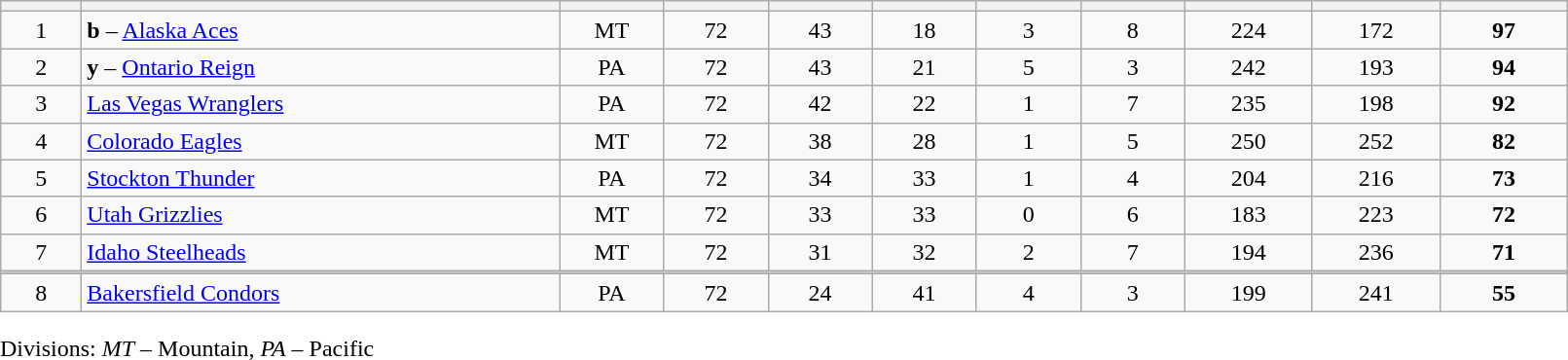<table border="0" cellspacing="0" cellpadding="0">
<tr>
<td colspan="2"><br><table class="wikitable sortable">
<tr>
<th style="width:3em"></th>
<th style="width:20em;" class="unsortable"></th>
<th style="width:4em;"></th>
<th style="width:4em;" class="unsortable"></th>
<th style="width:4em;"></th>
<th style="width:4em;"></th>
<th style="width:4em;"></th>
<th style="width:4em;"></th>
<th style="width:5em;"></th>
<th style="width:5em;"></th>
<th style="width:5em;"></th>
</tr>
<tr style="text-align: center;">
<td>1</td>
<td align=left><strong>b</strong> – <a href='#'>Alaska Aces</a></td>
<td>MT</td>
<td>72</td>
<td>43</td>
<td>18</td>
<td>3</td>
<td>8</td>
<td>224</td>
<td>172</td>
<td><strong>97</strong></td>
</tr>
<tr align=center>
<td>2</td>
<td align=left><strong>y</strong> – <a href='#'>Ontario Reign</a></td>
<td>PA</td>
<td>72</td>
<td>43</td>
<td>21</td>
<td>5</td>
<td>3</td>
<td>242</td>
<td>193</td>
<td><strong>94</strong></td>
</tr>
<tr style="text-align: center;">
<td>3</td>
<td align=left><a href='#'>Las Vegas Wranglers</a></td>
<td>PA</td>
<td>72</td>
<td>42</td>
<td>22</td>
<td>1</td>
<td>7</td>
<td>235</td>
<td>198</td>
<td><strong>92</strong></td>
</tr>
<tr style="text-align: center;">
<td>4</td>
<td align=left><a href='#'>Colorado Eagles</a></td>
<td>MT</td>
<td>72</td>
<td>38</td>
<td>28</td>
<td>1</td>
<td>5</td>
<td>250</td>
<td>252</td>
<td><strong>82</strong></td>
</tr>
<tr align=center>
<td>5</td>
<td align=left><a href='#'>Stockton Thunder</a></td>
<td>PA</td>
<td>72</td>
<td>34</td>
<td>33</td>
<td>1</td>
<td>4</td>
<td>204</td>
<td>216</td>
<td><strong>73</strong></td>
</tr>
<tr style="text-align: center;">
<td>6</td>
<td align=left><a href='#'>Utah Grizzlies</a></td>
<td>MT</td>
<td>72</td>
<td>33</td>
<td>33</td>
<td>0</td>
<td>6</td>
<td>183</td>
<td>223</td>
<td><strong>72</strong></td>
</tr>
<tr style="text-align: center;">
<td>7</td>
<td align=left><a href='#'>Idaho Steelheads</a></td>
<td>MT</td>
<td>72</td>
<td>31</td>
<td>32</td>
<td>2</td>
<td>7</td>
<td>194</td>
<td>236</td>
<td><strong>71</strong></td>
</tr>
<tr class="unsortable" style="color:#cccccc;background-color:#cccccc">
<td colspan="11" style="height:1px;font-size:1px">8.5</td>
</tr>
<tr align=center>
<td>8</td>
<td align=left><a href='#'>Bakersfield Condors</a></td>
<td>PA</td>
<td>72</td>
<td>24</td>
<td>41</td>
<td>4</td>
<td>3</td>
<td>199</td>
<td>241</td>
<td><strong>55</strong></td>
</tr>
</table>
</td>
</tr>
<tr>
<td>Divisions: <em>MT</em> – Mountain, <em>PA</em> – Pacific</td>
</tr>
</table>
